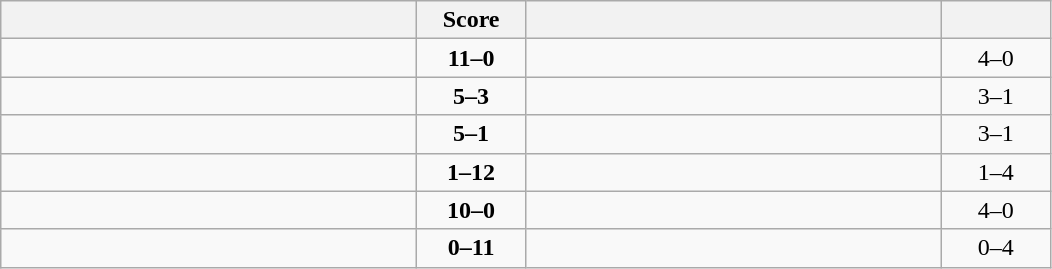<table class="wikitable" style="text-align: center; ">
<tr>
<th align="right" width="270"></th>
<th width="65">Score</th>
<th align="left" width="270"></th>
<th width="65"></th>
</tr>
<tr>
<td align="left"><strong></strong></td>
<td><strong>11–0</strong></td>
<td align="left"></td>
<td>4–0 <strong></strong></td>
</tr>
<tr>
<td align="left"><strong></strong></td>
<td><strong>5–3</strong></td>
<td align="left"></td>
<td>3–1 <strong></strong></td>
</tr>
<tr>
<td align="left"><strong></strong></td>
<td><strong>5–1</strong></td>
<td align="left"></td>
<td>3–1 <strong></strong></td>
</tr>
<tr>
<td align="left"></td>
<td><strong>1–12</strong></td>
<td align="left"><strong></strong></td>
<td>1–4 <strong></strong></td>
</tr>
<tr>
<td align="left"><strong></strong></td>
<td><strong>10–0</strong></td>
<td align="left"></td>
<td>4–0 <strong></strong></td>
</tr>
<tr>
<td align="left"></td>
<td><strong>0–11</strong></td>
<td align="left"><strong></strong></td>
<td>0–4 <strong></strong></td>
</tr>
</table>
